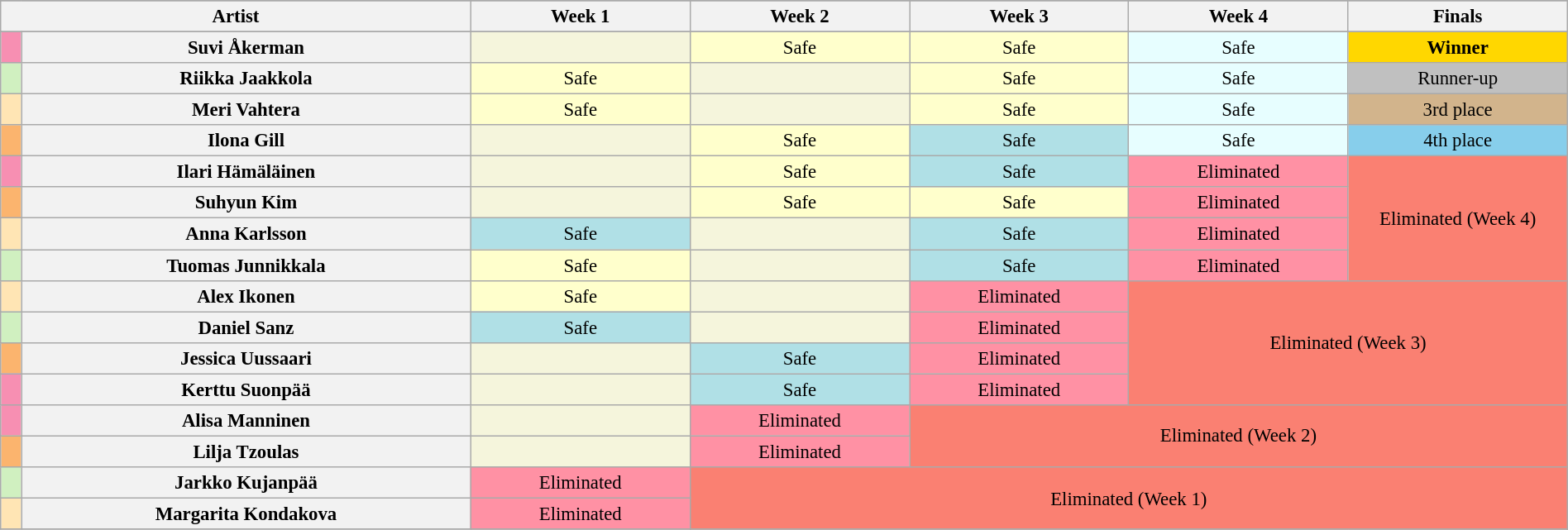<table class="wikitable"  style="text-align:center; font-size:95%; width:100%;">
<tr>
</tr>
<tr>
<th colspan="2">Artist</th>
<th style="width:14%;">Week 1</th>
<th style="width:14%;">Week 2</th>
<th style="width:14%;">Week 3</th>
<th style="width:14%;">Week 4</th>
<th style="width:14%;">Finals</th>
</tr>
<tr>
</tr>
<tr>
<th style="background:#f78fb2;"></th>
<th>Suvi Åkerman</th>
<td style="background:#F5F5DC;"></td>
<td style="background:#ffc;">Safe</td>
<td style="background:#ffc;">Safe</td>
<td style="background:#E7FEFF;">Safe</td>
<td style="background:gold;"><strong>Winner</strong></td>
</tr>
<tr>
<th style="background:#d0f0c0;"></th>
<th>Riikka Jaakkola</th>
<td style="background:#ffc;">Safe</td>
<td style="background:#F5F5DC;"></td>
<td style="background:#ffc;">Safe</td>
<td style="background:#E7FEFF;">Safe</td>
<td style="background:silver;">Runner-up</td>
</tr>
<tr>
<th style="background:#ffe5b4;"></th>
<th>Meri Vahtera</th>
<td style="background:#ffc;">Safe</td>
<td style="background:#F5F5DC;"></td>
<td style="background:#ffc;">Safe</td>
<td style="background:#E7FEFF;">Safe</td>
<td style="background:tan;">3rd place</td>
</tr>
<tr>
<th style="background:#fbb46e;"></th>
<th>Ilona Gill</th>
<td style="background:#F5F5DC;"></td>
<td style="background:#ffc;">Safe</td>
<td style="background:#B0E0E6;">Safe</td>
<td style="background:#E7FEFF;">Safe</td>
<td style="background:skyblue;">4th place</td>
</tr>
<tr>
<th style="background:#f78fb2;"></th>
<th>Ilari Hämäläinen</th>
<td style="background:#F5F5DC;"></td>
<td style="background:#ffc;">Safe</td>
<td style="background:#B0E0E6;">Safe</td>
<td style="background:#FF91A4;">Eliminated</td>
<td rowspan="4" colspan="5" style="background:salmon;">Eliminated (Week 4)</td>
</tr>
<tr>
<th style="background:#fbb46e;"></th>
<th>Suhyun Kim</th>
<td style="background:#F5F5DC;"></td>
<td style="background:#ffc;">Safe</td>
<td style="background:#ffc;">Safe</td>
<td style="background:#FF91A4;">Eliminated</td>
</tr>
<tr>
<th style="background:#ffe5b4;"></th>
<th>Anna Karlsson</th>
<td style="background:#B0E0E6;">Safe</td>
<td style="background:#F5F5DC;"></td>
<td style="background:#B0E0E6;">Safe</td>
<td style="background:#FF91A4;">Eliminated</td>
</tr>
<tr>
<th style="background:#d0f0c0;"></th>
<th>Tuomas Junnikkala</th>
<td style="background:#ffc;">Safe</td>
<td style="background:#F5F5DC;"></td>
<td style="background:#B0E0E6;">Safe</td>
<td style="background:#FF91A4;">Eliminated</td>
</tr>
<tr>
<th style="background:#ffe5b4;"></th>
<th>Alex Ikonen</th>
<td style="background:#ffc;">Safe</td>
<td style="background:#F5F5DC;"></td>
<td style="background:#FF91A4;">Eliminated</td>
<td rowspan="4" colspan="5" style="background:salmon;">Eliminated (Week 3)</td>
</tr>
<tr>
<th style="background:#d0f0c0;"></th>
<th>Daniel Sanz</th>
<td style="background:#B0E0E6;">Safe</td>
<td style="background:#F5F5DC;"></td>
<td style="background:#FF91A4;">Eliminated</td>
</tr>
<tr>
<th style="background:#fbb46e;"></th>
<th>Jessica Uussaari</th>
<td style="background:#F5F5DC;"></td>
<td style="background:#B0E0E6;">Safe</td>
<td style="background:#FF91A4;">Eliminated</td>
</tr>
<tr>
<th style="background:#f78fb2;"></th>
<th>Kerttu Suonpää</th>
<td style="background:#F5F5DC;"></td>
<td style="background:#B0E0E6;">Safe</td>
<td style="background:#FF91A4;">Eliminated</td>
</tr>
<tr>
<th style="background:#f78fb2;"></th>
<th>Alisa Manninen</th>
<td style="background:#F5F5DC;"></td>
<td style="background:#FF91A4;">Eliminated</td>
<td rowspan="2" colspan="5" style="background:salmon;">Eliminated (Week 2)</td>
</tr>
<tr>
<th style="background:#fbb46e;"></th>
<th>Lilja Tzoulas</th>
<td style="background:#F5F5DC;"></td>
<td style="background:#FF91A4;">Eliminated</td>
</tr>
<tr>
<th style="background:#d0f0c0;"></th>
<th>Jarkko Kujanpää</th>
<td style="background:#FF91A4;">Eliminated</td>
<td rowspan="2" colspan="5" style="background:salmon;">Eliminated (Week 1)</td>
</tr>
<tr>
<th style="background:#ffe5b4;"></th>
<th>Margarita Kondakova</th>
<td style="background:#FF91A4;">Eliminated</td>
</tr>
<tr>
</tr>
</table>
